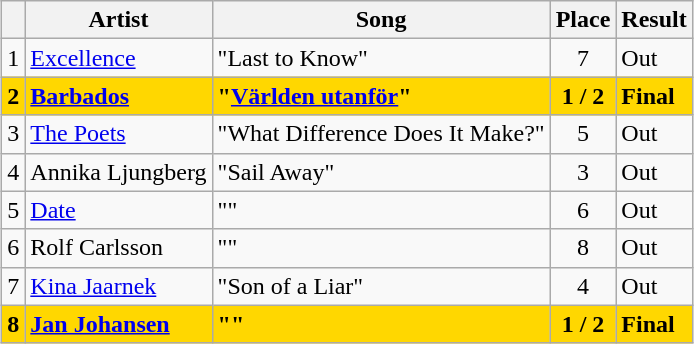<table class="sortable wikitable" style="margin: 1em auto 1em auto; text-align:center;">
<tr>
<th></th>
<th>Artist</th>
<th>Song</th>
<th>Place</th>
<th class="unsortable">Result</th>
</tr>
<tr>
<td>1</td>
<td align="left"><a href='#'>Excellence</a></td>
<td align="left">"Last to Know"</td>
<td>7</td>
<td align="left">Out</td>
</tr>
<tr style="background:gold;">
<td><strong>2</strong></td>
<td align="left"><strong><a href='#'>Barbados</a></strong></td>
<td align="left"><strong>"<a href='#'><span>Världen utanför</span></a>"</strong></td>
<td><strong>1 / 2</strong></td>
<td align="left"><strong>Final</strong></td>
</tr>
<tr>
<td>3</td>
<td align="left"><a href='#'>The Poets</a></td>
<td align="left">"What Difference Does It Make?"</td>
<td>5</td>
<td align="left">Out</td>
</tr>
<tr>
<td>4</td>
<td align="left">Annika Ljungberg</td>
<td align="left">"Sail Away"</td>
<td>3</td>
<td align="left">Out</td>
</tr>
<tr>
<td>5</td>
<td align="left"><a href='#'>Date</a></td>
<td align="left">""</td>
<td>6</td>
<td align="left">Out</td>
</tr>
<tr>
<td>6</td>
<td align="left">Rolf Carlsson</td>
<td align="left">""</td>
<td>8</td>
<td align="left">Out</td>
</tr>
<tr>
<td>7</td>
<td align="left"><a href='#'>Kina Jaarnek</a></td>
<td align="left">"Son of a Liar"</td>
<td>4</td>
<td align="left">Out</td>
</tr>
<tr style="background:gold;">
<td><strong>8</strong></td>
<td align="left"><strong><a href='#'>Jan Johansen</a></strong></td>
<td align="left"><strong>""</strong></td>
<td><strong>1 / 2</strong></td>
<td align="left"><strong>Final</strong></td>
</tr>
</table>
